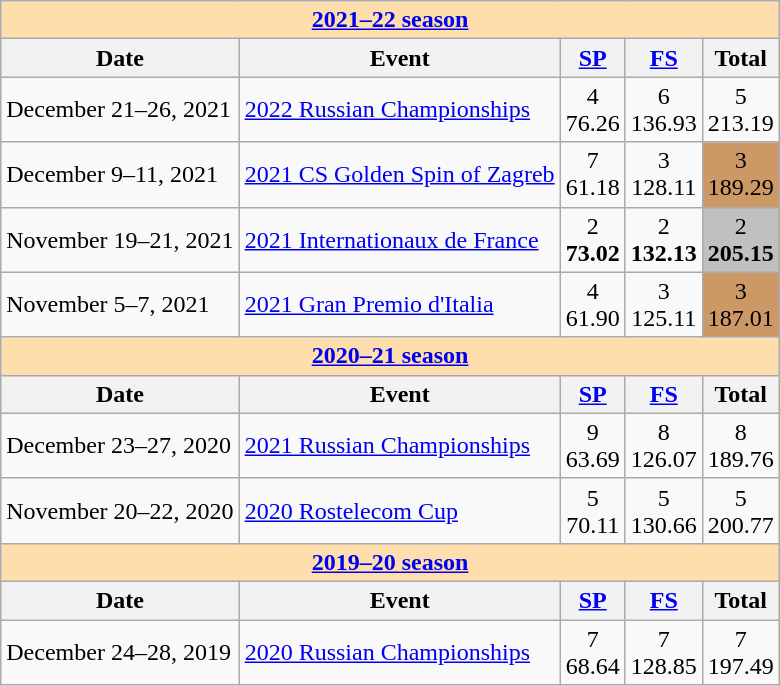<table class="wikitable">
<tr>
<td style="background-color: #ffdead; " colspan=6 align=center><a href='#'><strong>2021–22 season</strong></a></td>
</tr>
<tr>
<th>Date</th>
<th>Event</th>
<th><a href='#'>SP</a></th>
<th><a href='#'>FS</a></th>
<th>Total</th>
</tr>
<tr>
<td>December 21–26, 2021</td>
<td><a href='#'>2022 Russian Championships</a></td>
<td align=center>4 <br> 76.26</td>
<td align=center>6 <br> 136.93</td>
<td align=center>5 <br> 213.19</td>
</tr>
<tr>
<td>December 9–11, 2021</td>
<td><a href='#'>2021 CS Golden Spin of Zagreb</a></td>
<td align=center>7 <br> 61.18</td>
<td align=center>3 <br> 128.11</td>
<td align=center bgcolor=cc9966>3 <br> 189.29</td>
</tr>
<tr>
<td>November 19–21, 2021</td>
<td><a href='#'>2021 Internationaux de France</a></td>
<td align=center>2 <br> <strong>73.02</strong></td>
<td align=center>2 <br> <strong>132.13</strong></td>
<td align=center bgcolor=silver>2 <br> <strong>205.15</strong></td>
</tr>
<tr>
<td>November 5–7, 2021</td>
<td><a href='#'>2021 Gran Premio d'Italia</a></td>
<td align=center>4 <br> 61.90</td>
<td align=center>3 <br> 125.11</td>
<td align=center bgcolor=cc9966>3 <br> 187.01</td>
</tr>
<tr>
<td style="background-color: #ffdead; " colspan=6 align=center><a href='#'><strong>2020–21 season</strong></a></td>
</tr>
<tr>
<th>Date</th>
<th>Event</th>
<th><a href='#'>SP</a></th>
<th><a href='#'>FS</a></th>
<th>Total</th>
</tr>
<tr>
<td>December 23–27, 2020</td>
<td><a href='#'>2021 Russian Championships</a></td>
<td align=center>9 <br> 63.69</td>
<td align=center>8 <br> 126.07</td>
<td align=center>8 <br> 189.76</td>
</tr>
<tr>
<td>November 20–22, 2020</td>
<td><a href='#'>2020 Rostelecom Cup</a></td>
<td align=center>5 <br> 70.11</td>
<td align=center>5 <br> 130.66</td>
<td align=center>5 <br> 200.77</td>
</tr>
<tr>
<td style="background-color: #ffdead; " colspan=6 align=center><a href='#'><strong>2019–20 season</strong></a></td>
</tr>
<tr>
<th>Date</th>
<th>Event</th>
<th><a href='#'>SP</a></th>
<th><a href='#'>FS</a></th>
<th>Total</th>
</tr>
<tr>
<td>December 24–28, 2019</td>
<td><a href='#'>2020 Russian Championships</a></td>
<td align=center>7 <br> 68.64</td>
<td align=center>7 <br> 128.85</td>
<td align=center>7 <br> 197.49</td>
</tr>
</table>
